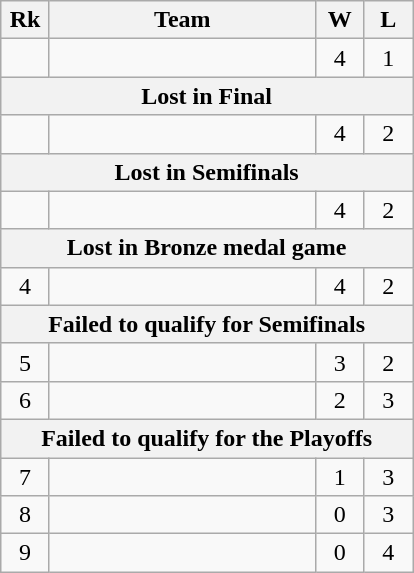<table class=wikitable style=text-align:center>
<tr>
<th width=25>Rk</th>
<th width=170>Team</th>
<th width=25>W</th>
<th width=25>L</th>
</tr>
<tr>
<td></td>
<td align=left></td>
<td>4</td>
<td>1</td>
</tr>
<tr>
<th colspan="6">Lost in Final</th>
</tr>
<tr>
<td></td>
<td align=left></td>
<td>4</td>
<td>2</td>
</tr>
<tr>
<th colspan="6">Lost in Semifinals</th>
</tr>
<tr>
<td></td>
<td align=left></td>
<td>4</td>
<td>2</td>
</tr>
<tr>
<th colspan="6">Lost in Bronze medal game</th>
</tr>
<tr>
<td>4</td>
<td align=left></td>
<td>4</td>
<td>2</td>
</tr>
<tr>
<th colspan="6">Failed to qualify for Semifinals</th>
</tr>
<tr>
<td>5</td>
<td align=left></td>
<td>3</td>
<td>2</td>
</tr>
<tr>
<td>6</td>
<td align=left></td>
<td>2</td>
<td>3</td>
</tr>
<tr>
<th colspan="6">Failed to qualify for the Playoffs</th>
</tr>
<tr>
<td>7</td>
<td align=left></td>
<td>1</td>
<td>3</td>
</tr>
<tr>
<td>8</td>
<td align=left></td>
<td>0</td>
<td>3</td>
</tr>
<tr>
<td>9</td>
<td align=left></td>
<td>0</td>
<td>4</td>
</tr>
</table>
